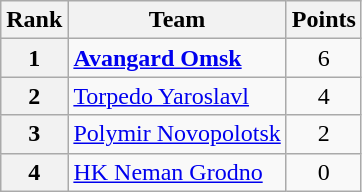<table class="wikitable" style="text-align: center;">
<tr>
<th>Rank</th>
<th>Team</th>
<th>Points</th>
</tr>
<tr>
<th>1</th>
<td style="text-align: left;"> <strong><a href='#'>Avangard Omsk</a></strong></td>
<td>6</td>
</tr>
<tr>
<th>2</th>
<td style="text-align: left;"> <a href='#'>Torpedo Yaroslavl</a></td>
<td>4</td>
</tr>
<tr>
<th>3</th>
<td style="text-align: left;"> <a href='#'>Polymir Novopolotsk</a></td>
<td>2</td>
</tr>
<tr>
<th>4</th>
<td style="text-align: left;"> <a href='#'>HK Neman Grodno</a></td>
<td>0</td>
</tr>
</table>
